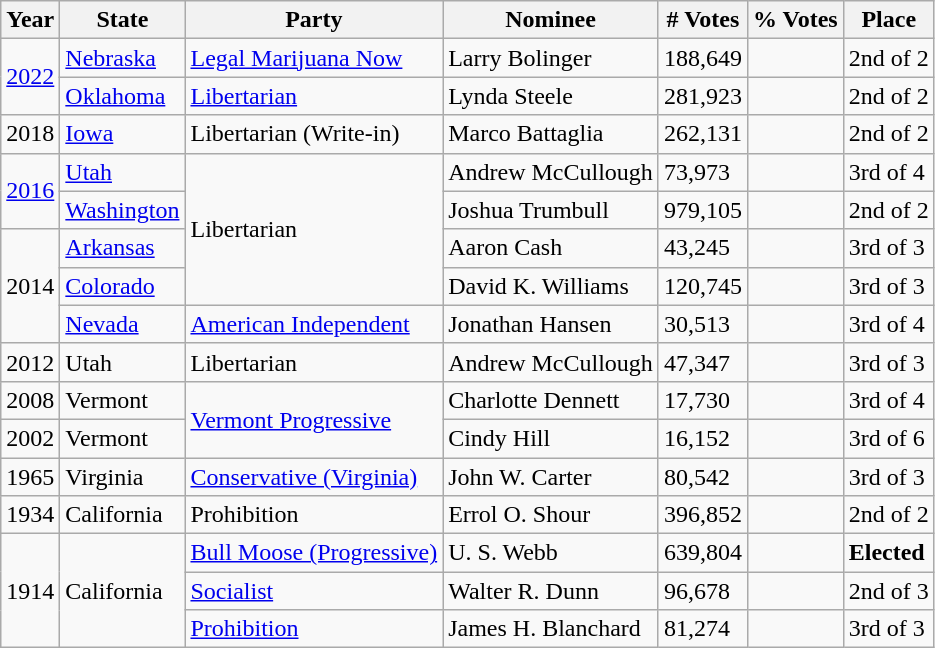<table class="wikitable sortable mw-collapsible mw-collapsed">
<tr>
<th>Year</th>
<th>State</th>
<th>Party</th>
<th>Nominee</th>
<th># Votes</th>
<th>% Votes</th>
<th>Place</th>
</tr>
<tr>
<td rowspan="2"><a href='#'>2022</a></td>
<td><a href='#'>Nebraska</a></td>
<td><a href='#'>Legal Marijuana Now</a></td>
<td>Larry Bolinger</td>
<td>188,649</td>
<td></td>
<td>2nd of 2</td>
</tr>
<tr>
<td><a href='#'>Oklahoma</a></td>
<td><a href='#'>Libertarian</a></td>
<td>Lynda Steele</td>
<td>281,923</td>
<td></td>
<td>2nd of 2</td>
</tr>
<tr>
<td>2018</td>
<td><a href='#'>Iowa</a></td>
<td>Libertarian (Write-in)</td>
<td>Marco Battaglia</td>
<td>262,131</td>
<td></td>
<td>2nd of 2</td>
</tr>
<tr>
<td rowspan="2"><a href='#'>2016</a></td>
<td><a href='#'>Utah</a></td>
<td rowspan="4">Libertarian</td>
<td>Andrew McCullough</td>
<td>73,973</td>
<td></td>
<td>3rd of 4</td>
</tr>
<tr>
<td><a href='#'>Washington</a></td>
<td>Joshua Trumbull</td>
<td>979,105</td>
<td></td>
<td>2nd of 2</td>
</tr>
<tr>
<td rowspan="3">2014</td>
<td><a href='#'>Arkansas</a></td>
<td>Aaron Cash</td>
<td>43,245</td>
<td></td>
<td>3rd of 3</td>
</tr>
<tr>
<td><a href='#'>Colorado</a></td>
<td>David K. Williams</td>
<td>120,745</td>
<td></td>
<td>3rd of 3</td>
</tr>
<tr>
<td><a href='#'>Nevada</a></td>
<td><a href='#'>American Independent</a></td>
<td>Jonathan Hansen</td>
<td>30,513</td>
<td></td>
<td>3rd of 4</td>
</tr>
<tr>
<td>2012</td>
<td>Utah</td>
<td>Libertarian</td>
<td>Andrew McCullough</td>
<td>47,347</td>
<td></td>
<td>3rd of 3</td>
</tr>
<tr>
<td>2008</td>
<td>Vermont</td>
<td rowspan="2"><a href='#'>Vermont Progressive</a></td>
<td>Charlotte Dennett</td>
<td>17,730</td>
<td></td>
<td>3rd of 4</td>
</tr>
<tr>
<td>2002</td>
<td>Vermont</td>
<td>Cindy Hill</td>
<td>16,152</td>
<td></td>
<td>3rd of 6</td>
</tr>
<tr>
<td>1965</td>
<td>Virginia</td>
<td><a href='#'>Conservative (Virginia)</a></td>
<td>John W. Carter</td>
<td>80,542</td>
<td></td>
<td>3rd of 3</td>
</tr>
<tr>
<td>1934</td>
<td>California</td>
<td>Prohibition</td>
<td>Errol O. Shour</td>
<td>396,852</td>
<td></td>
<td>2nd of 2</td>
</tr>
<tr>
<td rowspan="3">1914</td>
<td rowspan="3">California</td>
<td><a href='#'>Bull Moose (Progressive)</a></td>
<td>U. S. Webb</td>
<td>639,804</td>
<td></td>
<td><strong>Elected</strong></td>
</tr>
<tr>
<td><a href='#'>Socialist</a></td>
<td>Walter R. Dunn</td>
<td>96,678</td>
<td></td>
<td>2nd of 3</td>
</tr>
<tr>
<td><a href='#'>Prohibition</a></td>
<td>James H. Blanchard</td>
<td>81,274</td>
<td></td>
<td>3rd of 3</td>
</tr>
</table>
